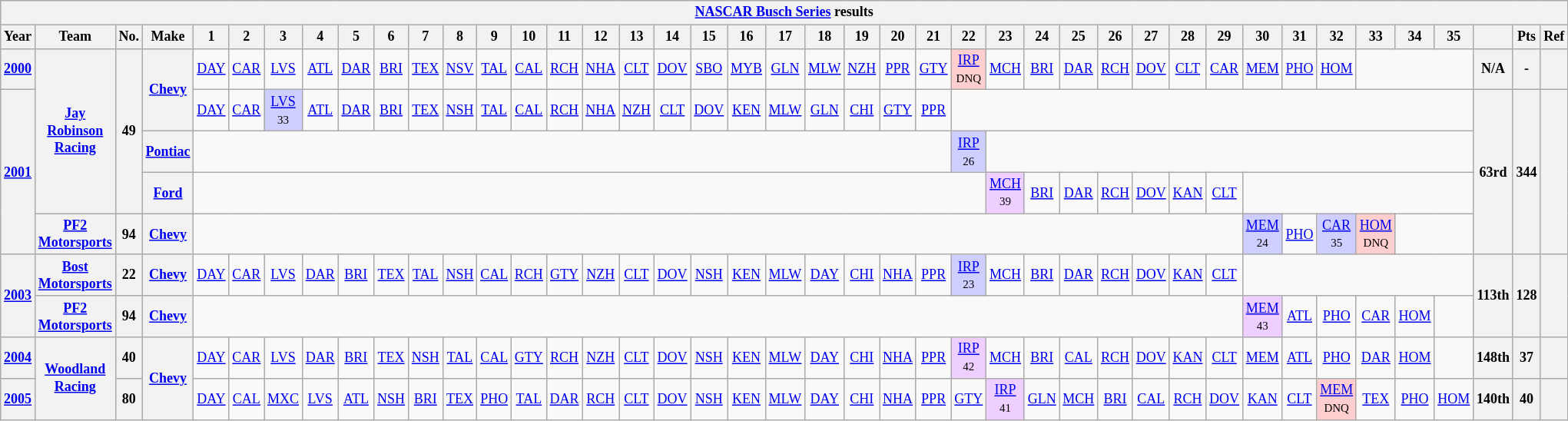<table class="wikitable" style="text-align:center; font-size:75%">
<tr>
<th colspan=43><a href='#'>NASCAR Busch Series</a> results</th>
</tr>
<tr>
<th>Year</th>
<th>Team</th>
<th>No.</th>
<th>Make</th>
<th>1</th>
<th>2</th>
<th>3</th>
<th>4</th>
<th>5</th>
<th>6</th>
<th>7</th>
<th>8</th>
<th>9</th>
<th>10</th>
<th>11</th>
<th>12</th>
<th>13</th>
<th>14</th>
<th>15</th>
<th>16</th>
<th>17</th>
<th>18</th>
<th>19</th>
<th>20</th>
<th>21</th>
<th>22</th>
<th>23</th>
<th>24</th>
<th>25</th>
<th>26</th>
<th>27</th>
<th>28</th>
<th>29</th>
<th>30</th>
<th>31</th>
<th>32</th>
<th>33</th>
<th>34</th>
<th>35</th>
<th></th>
<th>Pts</th>
<th>Ref</th>
</tr>
<tr>
<th><a href='#'>2000</a></th>
<th rowspan=4><a href='#'>Jay Robinson Racing</a></th>
<th rowspan=4>49</th>
<th rowspan=2><a href='#'>Chevy</a></th>
<td><a href='#'>DAY</a></td>
<td><a href='#'>CAR</a></td>
<td><a href='#'>LVS</a></td>
<td><a href='#'>ATL</a></td>
<td><a href='#'>DAR</a></td>
<td><a href='#'>BRI</a></td>
<td><a href='#'>TEX</a></td>
<td><a href='#'>NSV</a></td>
<td><a href='#'>TAL</a></td>
<td><a href='#'>CAL</a></td>
<td><a href='#'>RCH</a></td>
<td><a href='#'>NHA</a></td>
<td><a href='#'>CLT</a></td>
<td><a href='#'>DOV</a></td>
<td><a href='#'>SBO</a></td>
<td><a href='#'>MYB</a></td>
<td><a href='#'>GLN</a></td>
<td><a href='#'>MLW</a></td>
<td><a href='#'>NZH</a></td>
<td><a href='#'>PPR</a></td>
<td><a href='#'>GTY</a></td>
<td style="background:#FFCFCF;"><a href='#'>IRP</a><br><small>DNQ</small></td>
<td><a href='#'>MCH</a></td>
<td><a href='#'>BRI</a></td>
<td><a href='#'>DAR</a></td>
<td><a href='#'>RCH</a></td>
<td><a href='#'>DOV</a></td>
<td><a href='#'>CLT</a></td>
<td><a href='#'>CAR</a></td>
<td><a href='#'>MEM</a></td>
<td><a href='#'>PHO</a></td>
<td><a href='#'>HOM</a></td>
<td colspan=3></td>
<th>N/A</th>
<th>-</th>
<th></th>
</tr>
<tr>
<th rowspan=4><a href='#'>2001</a></th>
<td><a href='#'>DAY</a></td>
<td><a href='#'>CAR</a></td>
<td style="background:#CFCFFF;"><a href='#'>LVS</a><br><small>33</small></td>
<td><a href='#'>ATL</a></td>
<td><a href='#'>DAR</a></td>
<td><a href='#'>BRI</a></td>
<td><a href='#'>TEX</a></td>
<td><a href='#'>NSH</a></td>
<td><a href='#'>TAL</a></td>
<td><a href='#'>CAL</a></td>
<td><a href='#'>RCH</a></td>
<td><a href='#'>NHA</a></td>
<td><a href='#'>NZH</a></td>
<td><a href='#'>CLT</a></td>
<td><a href='#'>DOV</a></td>
<td><a href='#'>KEN</a></td>
<td><a href='#'>MLW</a></td>
<td><a href='#'>GLN</a></td>
<td><a href='#'>CHI</a></td>
<td><a href='#'>GTY</a></td>
<td><a href='#'>PPR</a></td>
<td colspan=14></td>
<th rowspan=4>63rd</th>
<th rowspan=4>344</th>
<th rowspan=4></th>
</tr>
<tr>
<th><a href='#'>Pontiac</a></th>
<td colspan=21></td>
<td style="background:#CFCFFF;"><a href='#'>IRP</a><br><small>26</small></td>
<td colspan=13></td>
</tr>
<tr>
<th><a href='#'>Ford</a></th>
<td colspan=22></td>
<td style="background:#EFCFFF;"><a href='#'>MCH</a><br><small>39</small></td>
<td><a href='#'>BRI</a></td>
<td><a href='#'>DAR</a></td>
<td><a href='#'>RCH</a></td>
<td><a href='#'>DOV</a></td>
<td><a href='#'>KAN</a></td>
<td><a href='#'>CLT</a></td>
<td colspan=6></td>
</tr>
<tr>
<th><a href='#'>PF2 Motorsports</a></th>
<th>94</th>
<th><a href='#'>Chevy</a></th>
<td colspan=29></td>
<td style="background:#CFCFFF;"><a href='#'>MEM</a><br><small>24</small></td>
<td><a href='#'>PHO</a></td>
<td style="background:#CFCFFF;"><a href='#'>CAR</a><br><small>35</small></td>
<td style="background:#FFCFCF;"><a href='#'>HOM</a><br><small>DNQ</small></td>
<td colspan=2></td>
</tr>
<tr>
<th rowspan=2><a href='#'>2003</a></th>
<th><a href='#'>Bost Motorsports</a></th>
<th>22</th>
<th><a href='#'>Chevy</a></th>
<td><a href='#'>DAY</a></td>
<td><a href='#'>CAR</a></td>
<td><a href='#'>LVS</a></td>
<td><a href='#'>DAR</a></td>
<td><a href='#'>BRI</a></td>
<td><a href='#'>TEX</a></td>
<td><a href='#'>TAL</a></td>
<td><a href='#'>NSH</a></td>
<td><a href='#'>CAL</a></td>
<td><a href='#'>RCH</a></td>
<td><a href='#'>GTY</a></td>
<td><a href='#'>NZH</a></td>
<td><a href='#'>CLT</a></td>
<td><a href='#'>DOV</a></td>
<td><a href='#'>NSH</a></td>
<td><a href='#'>KEN</a></td>
<td><a href='#'>MLW</a></td>
<td><a href='#'>DAY</a></td>
<td><a href='#'>CHI</a></td>
<td><a href='#'>NHA</a></td>
<td><a href='#'>PPR</a></td>
<td style="background:#CFCFFF;"><a href='#'>IRP</a><br><small>23</small></td>
<td><a href='#'>MCH</a></td>
<td><a href='#'>BRI</a></td>
<td><a href='#'>DAR</a></td>
<td><a href='#'>RCH</a></td>
<td><a href='#'>DOV</a></td>
<td><a href='#'>KAN</a></td>
<td><a href='#'>CLT</a></td>
<td colspan=6></td>
<th rowspan=2>113th</th>
<th rowspan=2>128</th>
<th rowspan=2></th>
</tr>
<tr>
<th><a href='#'>PF2 Motorsports</a></th>
<th>94</th>
<th><a href='#'>Chevy</a></th>
<td colspan=29></td>
<td style="background:#EFCFFF;"><a href='#'>MEM</a><br><small>43</small></td>
<td><a href='#'>ATL</a></td>
<td><a href='#'>PHO</a></td>
<td><a href='#'>CAR</a></td>
<td><a href='#'>HOM</a></td>
<td></td>
</tr>
<tr>
<th><a href='#'>2004</a></th>
<th rowspan=2><a href='#'>Woodland Racing</a></th>
<th>40</th>
<th rowspan=2><a href='#'>Chevy</a></th>
<td><a href='#'>DAY</a></td>
<td><a href='#'>CAR</a></td>
<td><a href='#'>LVS</a></td>
<td><a href='#'>DAR</a></td>
<td><a href='#'>BRI</a></td>
<td><a href='#'>TEX</a></td>
<td><a href='#'>NSH</a></td>
<td><a href='#'>TAL</a></td>
<td><a href='#'>CAL</a></td>
<td><a href='#'>GTY</a></td>
<td><a href='#'>RCH</a></td>
<td><a href='#'>NZH</a></td>
<td><a href='#'>CLT</a></td>
<td><a href='#'>DOV</a></td>
<td><a href='#'>NSH</a></td>
<td><a href='#'>KEN</a></td>
<td><a href='#'>MLW</a></td>
<td><a href='#'>DAY</a></td>
<td><a href='#'>CHI</a></td>
<td><a href='#'>NHA</a></td>
<td><a href='#'>PPR</a></td>
<td style="background:#EFCFFF;"><a href='#'>IRP</a><br><small>42</small></td>
<td><a href='#'>MCH</a></td>
<td><a href='#'>BRI</a></td>
<td><a href='#'>CAL</a></td>
<td><a href='#'>RCH</a></td>
<td><a href='#'>DOV</a></td>
<td><a href='#'>KAN</a></td>
<td><a href='#'>CLT</a></td>
<td><a href='#'>MEM</a></td>
<td><a href='#'>ATL</a></td>
<td><a href='#'>PHO</a></td>
<td><a href='#'>DAR</a></td>
<td><a href='#'>HOM</a></td>
<td></td>
<th>148th</th>
<th>37</th>
<th></th>
</tr>
<tr>
<th><a href='#'>2005</a></th>
<th>80</th>
<td><a href='#'>DAY</a></td>
<td><a href='#'>CAL</a></td>
<td><a href='#'>MXC</a></td>
<td><a href='#'>LVS</a></td>
<td><a href='#'>ATL</a></td>
<td><a href='#'>NSH</a></td>
<td><a href='#'>BRI</a></td>
<td><a href='#'>TEX</a></td>
<td><a href='#'>PHO</a></td>
<td><a href='#'>TAL</a></td>
<td><a href='#'>DAR</a></td>
<td><a href='#'>RCH</a></td>
<td><a href='#'>CLT</a></td>
<td><a href='#'>DOV</a></td>
<td><a href='#'>NSH</a></td>
<td><a href='#'>KEN</a></td>
<td><a href='#'>MLW</a></td>
<td><a href='#'>DAY</a></td>
<td><a href='#'>CHI</a></td>
<td><a href='#'>NHA</a></td>
<td><a href='#'>PPR</a></td>
<td><a href='#'>GTY</a></td>
<td style="background:#EFCFFF;"><a href='#'>IRP</a><br><small>41</small></td>
<td><a href='#'>GLN</a></td>
<td><a href='#'>MCH</a></td>
<td><a href='#'>BRI</a></td>
<td><a href='#'>CAL</a></td>
<td><a href='#'>RCH</a></td>
<td><a href='#'>DOV</a></td>
<td><a href='#'>KAN</a></td>
<td><a href='#'>CLT</a></td>
<td style="background:#FFCFCF;"><a href='#'>MEM</a><br><small>DNQ</small></td>
<td><a href='#'>TEX</a></td>
<td><a href='#'>PHO</a></td>
<td><a href='#'>HOM</a></td>
<th>140th</th>
<th>40</th>
<th></th>
</tr>
</table>
